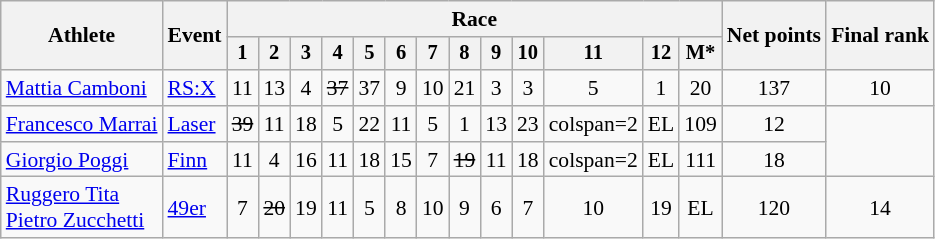<table class="wikitable" style="font-size:90%">
<tr>
<th rowspan="2">Athlete</th>
<th rowspan="2">Event</th>
<th colspan=13>Race</th>
<th rowspan=2>Net points</th>
<th rowspan=2>Final rank</th>
</tr>
<tr style="font-size:95%">
<th>1</th>
<th>2</th>
<th>3</th>
<th>4</th>
<th>5</th>
<th>6</th>
<th>7</th>
<th>8</th>
<th>9</th>
<th>10</th>
<th>11</th>
<th>12</th>
<th>M*</th>
</tr>
<tr align=center>
<td align=left><a href='#'>Mattia Camboni</a></td>
<td align=left><a href='#'>RS:X</a></td>
<td>11</td>
<td>13</td>
<td>4</td>
<td><s>37</s></td>
<td>37</td>
<td>9</td>
<td>10</td>
<td>21</td>
<td>3</td>
<td>3</td>
<td>5</td>
<td>1</td>
<td>20</td>
<td>137</td>
<td>10</td>
</tr>
<tr align=center>
<td align=left><a href='#'>Francesco Marrai</a></td>
<td align=left><a href='#'>Laser</a></td>
<td><s>39</s></td>
<td>11</td>
<td>18</td>
<td>5</td>
<td>22</td>
<td>11</td>
<td>5</td>
<td>1</td>
<td>13</td>
<td>23</td>
<td>colspan=2 </td>
<td>EL</td>
<td>109</td>
<td>12</td>
</tr>
<tr align=center>
<td align=left><a href='#'>Giorgio Poggi</a></td>
<td align=left><a href='#'>Finn</a></td>
<td>11</td>
<td>4</td>
<td>16</td>
<td>11</td>
<td>18</td>
<td>15</td>
<td>7</td>
<td><s>19</s></td>
<td>11</td>
<td>18</td>
<td>colspan=2 </td>
<td>EL</td>
<td>111</td>
<td>18</td>
</tr>
<tr align=center>
<td align=left><a href='#'>Ruggero Tita</a><br><a href='#'>Pietro Zucchetti</a></td>
<td align=left><a href='#'>49er</a></td>
<td>7</td>
<td><s>20</s></td>
<td>19</td>
<td>11</td>
<td>5</td>
<td>8</td>
<td>10</td>
<td>9</td>
<td>6</td>
<td>7</td>
<td>10</td>
<td>19</td>
<td>EL</td>
<td>120</td>
<td>14</td>
</tr>
</table>
